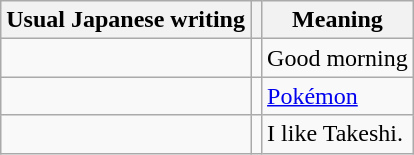<table class="wikitable">
<tr>
<th>Usual Japanese writing</th>
<th></th>
<th>Meaning</th>
</tr>
<tr>
<td></td>
<td></td>
<td>Good morning</td>
</tr>
<tr>
<td></td>
<td></td>
<td><a href='#'>Pokémon</a></td>
</tr>
<tr>
<td></td>
<td></td>
<td>I like Takeshi.</td>
</tr>
</table>
